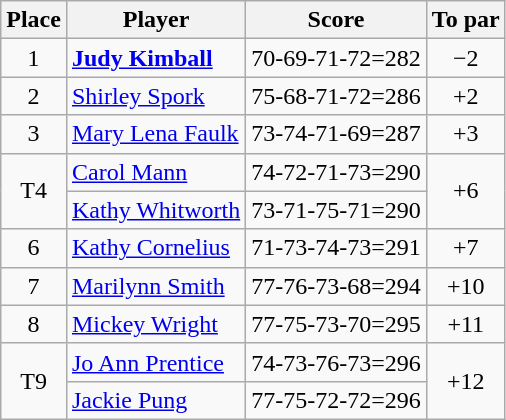<table class="wikitable">
<tr>
<th>Place</th>
<th>Player</th>
<th>Score</th>
<th>To par </th>
</tr>
<tr>
<td align=center>1</td>
<td> <strong><a href='#'>Judy Kimball</a></strong></td>
<td>70-69-71-72=282</td>
<td align=center>−2 </td>
</tr>
<tr>
<td align=center>2</td>
<td> <a href='#'>Shirley Spork</a></td>
<td>75-68-71-72=286</td>
<td align=center>+2  </td>
</tr>
<tr>
<td align=center>3</td>
<td> <a href='#'>Mary Lena Faulk</a></td>
<td>73-74-71-69=287</td>
<td align=center>+3 </td>
</tr>
<tr>
<td align=center rowspan=2>T4</td>
<td> <a href='#'>Carol Mann</a></td>
<td>74-72-71-73=290</td>
<td align=center rowspan=2>+6 </td>
</tr>
<tr>
<td> <a href='#'>Kathy Whitworth</a></td>
<td>73-71-75-71=290</td>
</tr>
<tr>
<td align=center>6</td>
<td> <a href='#'>Kathy Cornelius</a></td>
<td>71-73-74-73=291</td>
<td align=center>+7 </td>
</tr>
<tr>
<td align=center>7</td>
<td> <a href='#'>Marilynn Smith</a></td>
<td>77-76-73-68=294</td>
<td align=center>+10 </td>
</tr>
<tr>
<td align=center>8</td>
<td> <a href='#'>Mickey Wright</a></td>
<td>77-75-73-70=295</td>
<td align=center>+11 </td>
</tr>
<tr>
<td align=center rowspan=2>T9</td>
<td> <a href='#'>Jo Ann Prentice</a></td>
<td>74-73-76-73=296</td>
<td align=center rowspan=2>+12 </td>
</tr>
<tr>
<td> <a href='#'>Jackie Pung</a></td>
<td>77-75-72-72=296</td>
</tr>
</table>
